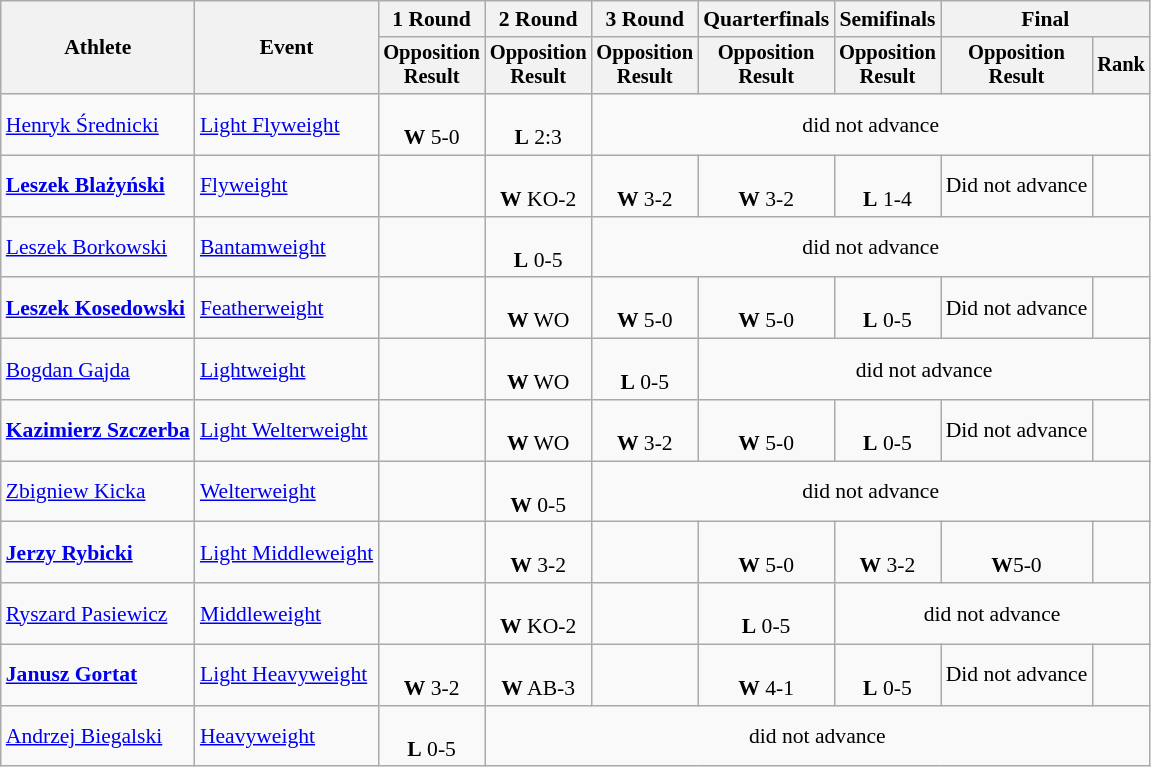<table class="wikitable" style="font-size:90%">
<tr>
<th rowspan="2">Athlete</th>
<th rowspan="2">Event</th>
<th>1 Round</th>
<th>2 Round</th>
<th>3 Round</th>
<th>Quarterfinals</th>
<th>Semifinals</th>
<th colspan=2>Final</th>
</tr>
<tr style="font-size:95%">
<th>Opposition<br>Result</th>
<th>Opposition<br>Result</th>
<th>Opposition<br>Result</th>
<th>Opposition<br>Result</th>
<th>Opposition<br>Result</th>
<th>Opposition<br>Result</th>
<th>Rank</th>
</tr>
<tr align=center>
<td align=left><a href='#'>Henryk Średnicki</a></td>
<td align=left><a href='#'>Light Flyweight</a></td>
<td><br><strong>W</strong> 5-0</td>
<td><br><strong>L</strong>  2:3</td>
<td colspan=5>did not advance</td>
</tr>
<tr align=center>
<td align=left><strong><a href='#'>Leszek Blażyński</a></strong></td>
<td align=left><a href='#'>Flyweight</a></td>
<td></td>
<td><br><strong>W</strong> KO-2</td>
<td><br><strong>W</strong> 3-2</td>
<td><br><strong>W</strong> 3-2</td>
<td><br><strong>L</strong> 1-4</td>
<td>Did not advance</td>
<td></td>
</tr>
<tr align=center>
<td align=left><a href='#'>Leszek Borkowski</a></td>
<td align=left><a href='#'>Bantamweight</a></td>
<td></td>
<td><br><strong>L</strong> 0-5</td>
<td colspan=5>did not advance</td>
</tr>
<tr align=center>
<td align=left><strong><a href='#'>Leszek Kosedowski</a></strong></td>
<td align=left><a href='#'>Featherweight</a></td>
<td></td>
<td><br><strong>W</strong> WO</td>
<td><br><strong>W</strong> 5-0</td>
<td><br><strong>W</strong> 5-0</td>
<td><br><strong>L</strong> 0-5</td>
<td>Did not advance</td>
<td></td>
</tr>
<tr align=center>
<td align=left><a href='#'>Bogdan Gajda</a></td>
<td align=left><a href='#'>Lightweight</a></td>
<td></td>
<td><br><strong>W</strong> WO</td>
<td><br><strong>L</strong> 0-5</td>
<td colspan=4>did not advance</td>
</tr>
<tr align=center>
<td align=left><strong><a href='#'>Kazimierz Szczerba</a></strong></td>
<td align=left><a href='#'>Light Welterweight</a></td>
<td></td>
<td><br><strong>W</strong> WO</td>
<td><br><strong>W</strong> 3-2</td>
<td><br><strong>W</strong> 5-0</td>
<td><br><strong>L</strong> 0-5</td>
<td>Did not advance</td>
<td></td>
</tr>
<tr align=center>
<td align=left><a href='#'>Zbigniew Kicka</a></td>
<td align=left><a href='#'>Welterweight</a></td>
<td></td>
<td><br><strong>W</strong> 0-5</td>
<td colspan=5>did not advance</td>
</tr>
<tr align=center>
<td align=left><strong><a href='#'>Jerzy Rybicki</a></strong></td>
<td align=left><a href='#'>Light Middleweight</a></td>
<td></td>
<td><br><strong>W</strong> 3-2</td>
<td></td>
<td><br><strong>W</strong> 5-0</td>
<td><br><strong>W</strong> 3-2</td>
<td><br><strong>W</strong>5-0</td>
<td></td>
</tr>
<tr align=center>
<td align=left><a href='#'>Ryszard Pasiewicz</a></td>
<td align=left><a href='#'>Middleweight</a></td>
<td></td>
<td><br><strong>W</strong>  KO-2</td>
<td></td>
<td><br><strong>L</strong>  0-5</td>
<td colspan=3>did not advance</td>
</tr>
<tr align=center>
<td align=left><strong><a href='#'>Janusz Gortat</a></strong></td>
<td align=left><a href='#'>Light Heavyweight</a></td>
<td><br><strong>W</strong> 3-2</td>
<td><br><strong>W</strong> AB-3</td>
<td></td>
<td><br><strong>W</strong> 4-1</td>
<td><br><strong>L</strong>  0-5</td>
<td>Did not advance</td>
<td></td>
</tr>
<tr align=center>
<td align=left><a href='#'>Andrzej Biegalski</a></td>
<td align=left><a href='#'>Heavyweight</a></td>
<td><br><strong>L</strong> 0-5</td>
<td colspan=6>did not advance</td>
</tr>
</table>
